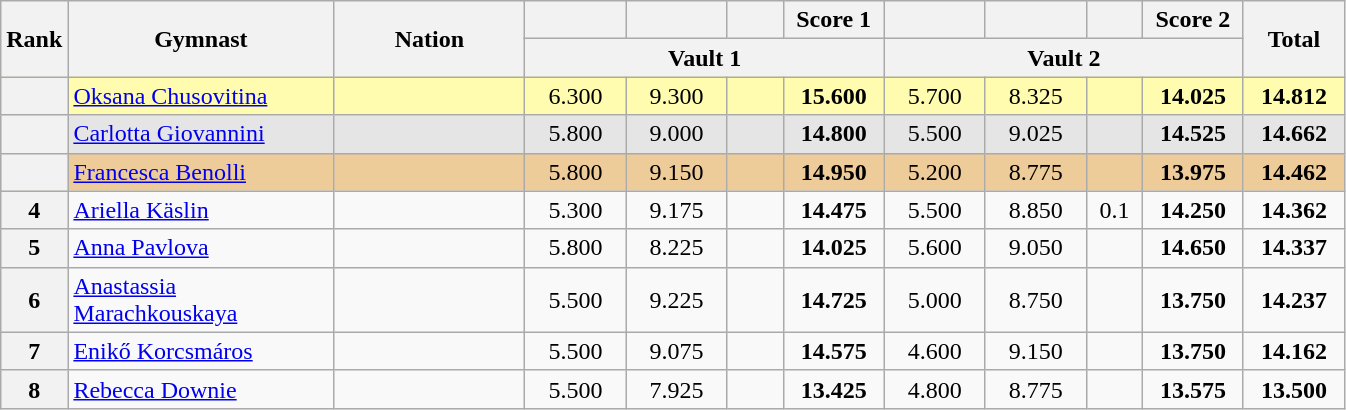<table class="wikitable sortable" style="text-align:center; font-size:100%">
<tr>
<th rowspan=2 style="width:20px;">Rank</th>
<th rowspan=2 style="width:170px;">Gymnast</th>
<th rowspan=2 style="width:120px;">Nation</th>
<th colspan=1 style="width:60px;"></th>
<th colspan=1 style="width:60px;"></th>
<th colspan=1 style="width:30px;"></th>
<th colspan=1 style="width:60px;">Score 1</th>
<th colspan=1 style="width:60px;"></th>
<th colspan=1 style="width:60px;"></th>
<th colspan=1 style="width:30px;"></th>
<th colspan=1 style="width:60px;">Score 2</th>
<th rowspan=2 style="width:60px;">Total</th>
</tr>
<tr>
<th colspan=4>Vault 1</th>
<th colspan=4>Vault 2</th>
</tr>
<tr style="background:#fffcaf;">
<th scope=row style="text-align:center"></th>
<td style="text-align:left;"><a href='#'>Oksana Chusovitina</a></td>
<td style="text-align:left;"></td>
<td>6.300</td>
<td>9.300</td>
<td></td>
<td><strong>15.600</strong></td>
<td>5.700</td>
<td>8.325</td>
<td></td>
<td><strong>14.025</strong></td>
<td><strong>14.812</strong></td>
</tr>
<tr style="background:#e5e5e5;">
<th scope=row style="text-align:center"></th>
<td align=left><a href='#'>Carlotta Giovannini</a></td>
<td style="text-align:left;"></td>
<td>5.800</td>
<td>9.000</td>
<td></td>
<td><strong>14.800</strong></td>
<td>5.500</td>
<td>9.025</td>
<td></td>
<td><strong>14.525</strong></td>
<td><strong>14.662</strong></td>
</tr>
<tr style="background:#ec9;">
<th scope=row style="text-align:center"></th>
<td align=left><a href='#'>Francesca Benolli</a></td>
<td style="text-align:left;"></td>
<td>5.800</td>
<td>9.150</td>
<td></td>
<td><strong>14.950</strong></td>
<td>5.200</td>
<td>8.775</td>
<td></td>
<td><strong>13.975</strong></td>
<td><strong>14.462</strong></td>
</tr>
<tr>
<th scope=row style="text-align:center">4</th>
<td align=left><a href='#'>Ariella Käslin</a></td>
<td style="text-align:left;"></td>
<td>5.300</td>
<td>9.175</td>
<td></td>
<td><strong>14.475</strong></td>
<td>5.500</td>
<td>8.850</td>
<td>0.1</td>
<td><strong>14.250</strong></td>
<td><strong>14.362</strong></td>
</tr>
<tr>
<th scope=row style="text-align:center">5</th>
<td align=left><a href='#'>Anna Pavlova</a></td>
<td style="text-align:left;"></td>
<td>5.800</td>
<td>8.225</td>
<td></td>
<td><strong>14.025</strong></td>
<td>5.600</td>
<td>9.050</td>
<td></td>
<td><strong>14.650</strong></td>
<td><strong>14.337</strong></td>
</tr>
<tr>
<th scope=row style="text-align:center">6</th>
<td align=left><a href='#'>Anastassia Marachkouskaya</a></td>
<td style="text-align:left;"></td>
<td>5.500</td>
<td>9.225</td>
<td></td>
<td><strong>14.725</strong></td>
<td>5.000</td>
<td>8.750</td>
<td></td>
<td><strong>13.750</strong></td>
<td><strong>14.237</strong></td>
</tr>
<tr>
<th scope=row style="text-align:center">7</th>
<td align=left><a href='#'>Enikő Korcsmáros</a></td>
<td style="text-align:left;"></td>
<td>5.500</td>
<td>9.075</td>
<td></td>
<td><strong>14.575</strong></td>
<td>4.600</td>
<td>9.150</td>
<td></td>
<td><strong>13.750</strong></td>
<td><strong>14.162</strong></td>
</tr>
<tr>
<th scope=row style="text-align:center">8</th>
<td align=left><a href='#'>Rebecca Downie</a></td>
<td style="text-align:left;"></td>
<td>5.500</td>
<td>7.925</td>
<td></td>
<td><strong>13.425</strong></td>
<td>4.800</td>
<td>8.775</td>
<td></td>
<td><strong>13.575</strong></td>
<td><strong>13.500</strong></td>
</tr>
</table>
